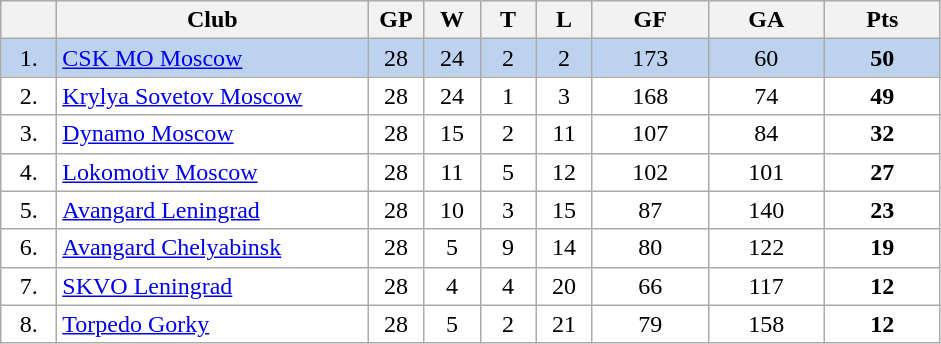<table class="wikitable">
<tr>
<th width="30"></th>
<th width="200">Club</th>
<th width="30">GP</th>
<th width="30">W</th>
<th width="30">T</th>
<th width="30">L</th>
<th width="70">GF</th>
<th width="70">GA</th>
<th width="70">Pts</th>
</tr>
<tr bgcolor="#BCD2EE" align="center">
<td>1.</td>
<td align="left"><a href='#'>CSK MO Moscow</a></td>
<td>28</td>
<td>24</td>
<td>2</td>
<td>2</td>
<td>173</td>
<td>60</td>
<td><strong>50</strong></td>
</tr>
<tr bgcolor="#FFFFFF" align="center">
<td>2.</td>
<td align="left"><a href='#'>Krylya Sovetov Moscow</a></td>
<td>28</td>
<td>24</td>
<td>1</td>
<td>3</td>
<td>168</td>
<td>74</td>
<td><strong>49</strong></td>
</tr>
<tr bgcolor="#FFFFFF" align="center">
<td>3.</td>
<td align="left"><a href='#'>Dynamo Moscow</a></td>
<td>28</td>
<td>15</td>
<td>2</td>
<td>11</td>
<td>107</td>
<td>84</td>
<td><strong>32</strong></td>
</tr>
<tr bgcolor="#FFFFFF" align="center">
<td>4.</td>
<td align="left"><a href='#'>Lokomotiv Moscow</a></td>
<td>28</td>
<td>11</td>
<td>5</td>
<td>12</td>
<td>102</td>
<td>101</td>
<td><strong>27</strong></td>
</tr>
<tr bgcolor="#FFFFFF" align="center">
<td>5.</td>
<td align="left"><a href='#'>Avangard Leningrad</a></td>
<td>28</td>
<td>10</td>
<td>3</td>
<td>15</td>
<td>87</td>
<td>140</td>
<td><strong>23</strong></td>
</tr>
<tr bgcolor="#FFFFFF" align="center">
<td>6.</td>
<td align="left"><a href='#'>Avangard Chelyabinsk</a></td>
<td>28</td>
<td>5</td>
<td>9</td>
<td>14</td>
<td>80</td>
<td>122</td>
<td><strong>19</strong></td>
</tr>
<tr bgcolor="#FFFFFF" align="center">
<td>7.</td>
<td align="left"><a href='#'>SKVO Leningrad</a></td>
<td>28</td>
<td>4</td>
<td>4</td>
<td>20</td>
<td>66</td>
<td>117</td>
<td><strong>12</strong></td>
</tr>
<tr bgcolor="#FFFFFF" align="center">
<td>8.</td>
<td align="left"><a href='#'>Torpedo Gorky</a></td>
<td>28</td>
<td>5</td>
<td>2</td>
<td>21</td>
<td>79</td>
<td>158</td>
<td><strong>12</strong></td>
</tr>
</table>
